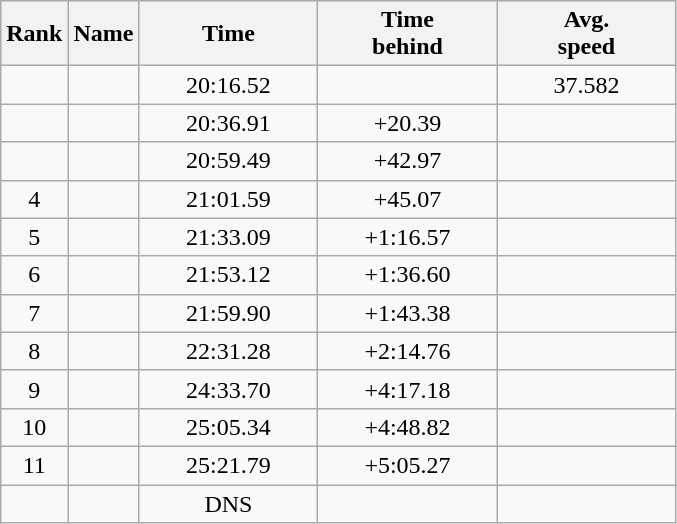<table class="wikitable" style="text-align:center;">
<tr>
<th>Rank</th>
<th style="width:"15em">Name</th>
<th style="width:7em">Time</th>
<th style="width:7em">Time<br>behind</th>
<th style="width:7em">Avg.<br>speed</th>
</tr>
<tr>
<td></td>
<td align=left></td>
<td>20:16.52</td>
<td></td>
<td>37.582</td>
</tr>
<tr>
<td></td>
<td align=left></td>
<td>20:36.91</td>
<td>+20.39</td>
<td></td>
</tr>
<tr>
<td></td>
<td align=left></td>
<td>20:59.49</td>
<td>+42.97</td>
<td></td>
</tr>
<tr>
<td>4</td>
<td align=left></td>
<td>21:01.59</td>
<td>+45.07</td>
<td></td>
</tr>
<tr>
<td>5</td>
<td align=left></td>
<td>21:33.09</td>
<td>+1:16.57</td>
<td></td>
</tr>
<tr>
<td>6</td>
<td align=left></td>
<td>21:53.12</td>
<td>+1:36.60</td>
<td></td>
</tr>
<tr>
<td>7</td>
<td align=left></td>
<td>21:59.90</td>
<td>+1:43.38</td>
<td></td>
</tr>
<tr>
<td>8</td>
<td align=left></td>
<td>22:31.28</td>
<td>+2:14.76</td>
<td></td>
</tr>
<tr>
<td>9</td>
<td align=left></td>
<td>24:33.70</td>
<td>+4:17.18</td>
<td></td>
</tr>
<tr>
<td>10</td>
<td align=left></td>
<td>25:05.34</td>
<td>+4:48.82</td>
<td></td>
</tr>
<tr>
<td>11</td>
<td align=left></td>
<td>25:21.79</td>
<td>+5:05.27</td>
<td></td>
</tr>
<tr>
<td></td>
<td align=left></td>
<td>DNS</td>
<td></td>
<td></td>
</tr>
</table>
